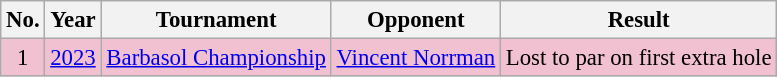<table class="wikitable" style="font-size:95%;">
<tr>
<th>No.</th>
<th>Year</th>
<th>Tournament</th>
<th>Opponent</th>
<th>Result</th>
</tr>
<tr style="background:#F2C1D1;">
<td align=center>1</td>
<td><a href='#'>2023</a></td>
<td><a href='#'>Barbasol Championship</a></td>
<td> <a href='#'>Vincent Norrman</a></td>
<td>Lost to par on first extra hole</td>
</tr>
</table>
